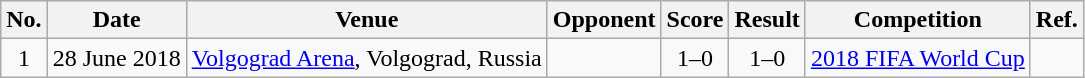<table class="wikitable">
<tr>
<th>No.</th>
<th>Date</th>
<th>Venue</th>
<th>Opponent</th>
<th>Score</th>
<th>Result</th>
<th>Competition</th>
<th>Ref.</th>
</tr>
<tr>
<td align=center>1</td>
<td>28 June 2018</td>
<td><a href='#'>Volgograd Arena</a>, Volgograd, Russia</td>
<td></td>
<td align=center>1–0</td>
<td align=center>1–0</td>
<td><a href='#'>2018 FIFA World Cup</a></td>
<td></td>
</tr>
</table>
